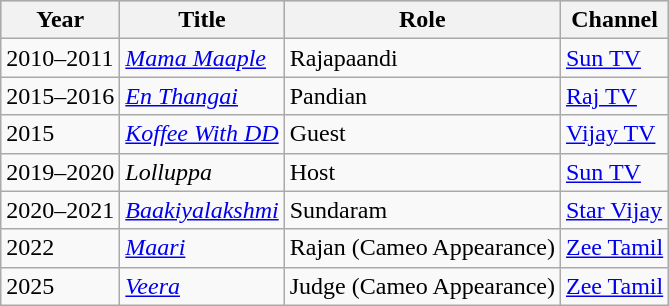<table class="wikitable">
<tr style="background:#ccc; text-align:center;">
<th>Year</th>
<th>Title</th>
<th>Role</th>
<th>Channel</th>
</tr>
<tr>
<td>2010–2011</td>
<td><em><a href='#'>Mama Maaple</a></em></td>
<td>Rajapaandi</td>
<td><a href='#'>Sun TV</a></td>
</tr>
<tr>
<td>2015–2016</td>
<td><em><a href='#'>En Thangai</a></em></td>
<td>Pandian</td>
<td><a href='#'>Raj TV</a></td>
</tr>
<tr>
<td>2015</td>
<td><em><a href='#'>Koffee With DD</a></em></td>
<td>Guest</td>
<td><a href='#'>Vijay TV</a></td>
</tr>
<tr>
<td>2019–2020</td>
<td><em>Lolluppa</em></td>
<td>Host</td>
<td><a href='#'>Sun TV</a></td>
</tr>
<tr>
<td>2020–2021</td>
<td><em><a href='#'>Baakiyalakshmi</a></em></td>
<td>Sundaram</td>
<td><a href='#'>Star Vijay</a></td>
</tr>
<tr>
<td>2022</td>
<td><em><a href='#'>Maari</a></em></td>
<td>Rajan (Cameo Appearance)</td>
<td><a href='#'>Zee Tamil</a></td>
</tr>
<tr>
<td>2025</td>
<td><em><a href='#'>Veera</a></em></td>
<td>Judge (Cameo Appearance)</td>
<td><a href='#'>Zee Tamil</a></td>
</tr>
</table>
